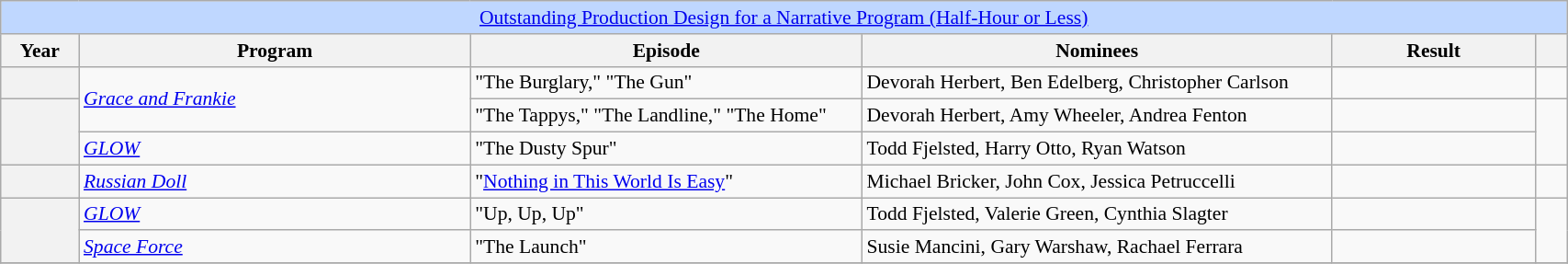<table class="wikitable plainrowheaders" style="font-size: 90%" width=90%>
<tr ---- bgcolor="#bfd7ff">
<td colspan=6 align=center><a href='#'>Outstanding Production Design for a Narrative Program (Half-Hour or Less)</a></td>
</tr>
<tr ---- bgcolor="#ebf5ff">
<th width="5%">Year</th>
<th width="25%">Program</th>
<th width="25%">Episode</th>
<th width="30%">Nominees</th>
<th width="13%">Result</th>
<th width="5%"></th>
</tr>
<tr>
<th scope=row></th>
<td rowspan="2"><em><a href='#'>Grace and Frankie</a></em></td>
<td>"The Burglary," "The Gun"</td>
<td>Devorah Herbert, Ben Edelberg, Christopher Carlson</td>
<td></td>
<td></td>
</tr>
<tr>
<th rowspan="2" scope=row></th>
<td>"The Tappys," "The Landline," "The Home"</td>
<td>Devorah Herbert, Amy Wheeler, Andrea Fenton</td>
<td></td>
<td rowspan="2"></td>
</tr>
<tr>
<td><em><a href='#'>GLOW</a></em></td>
<td>"The Dusty Spur"</td>
<td>Todd Fjelsted, Harry Otto, Ryan Watson</td>
<td></td>
</tr>
<tr>
<th scope=row></th>
<td><em><a href='#'>Russian Doll</a></em></td>
<td>"<a href='#'>Nothing in This World Is Easy</a>"</td>
<td>Michael Bricker, John Cox, Jessica Petruccelli</td>
<td></td>
<td></td>
</tr>
<tr>
<th rowspan="2" scope=row></th>
<td><em><a href='#'>GLOW</a></em></td>
<td>"Up, Up, Up"</td>
<td>Todd Fjelsted, Valerie Green, Cynthia Slagter</td>
<td></td>
<td rowspan="2"></td>
</tr>
<tr>
<td><em><a href='#'>Space Force</a></em></td>
<td>"The Launch"</td>
<td>Susie Mancini, Gary Warshaw, Rachael Ferrara</td>
<td></td>
</tr>
<tr>
</tr>
</table>
